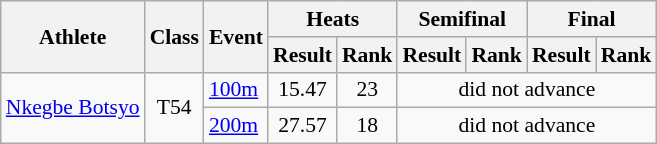<table class=wikitable style="font-size:90%">
<tr>
<th rowspan="2">Athlete</th>
<th rowspan="2">Class</th>
<th rowspan="2">Event</th>
<th colspan="2">Heats</th>
<th colspan="2">Semifinal</th>
<th colspan="2">Final</th>
</tr>
<tr>
<th>Result</th>
<th>Rank</th>
<th>Result</th>
<th>Rank</th>
<th>Result</th>
<th>Rank</th>
</tr>
<tr>
<td rowspan="2"><a href='#'>Nkegbe Botsyo</a></td>
<td rowspan="2" style="text-align:center;">T54</td>
<td><a href='#'>100m</a></td>
<td style="text-align:center;">15.47</td>
<td style="text-align:center;">23</td>
<td style="text-align:center;" colspan="4">did not advance</td>
</tr>
<tr>
<td><a href='#'>200m</a></td>
<td style="text-align:center;">27.57</td>
<td style="text-align:center;">18</td>
<td style="text-align:center;" colspan="4">did not advance</td>
</tr>
</table>
